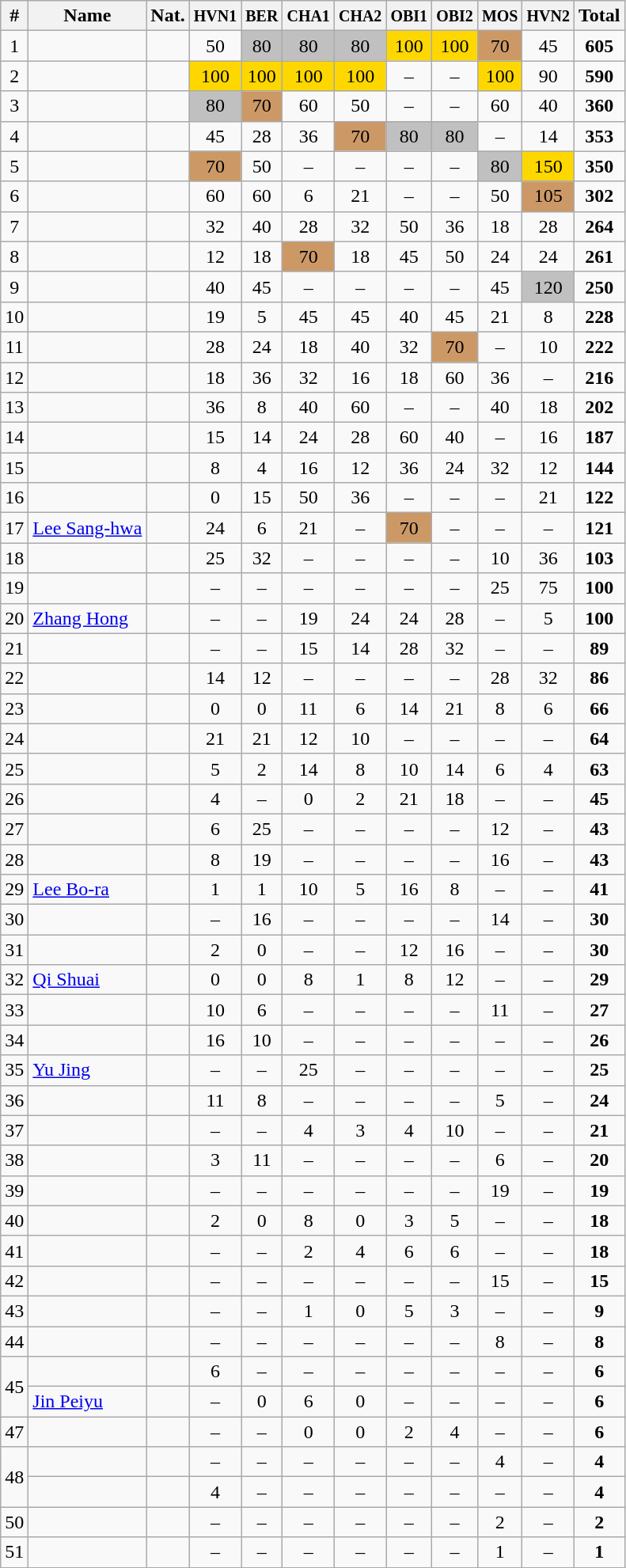<table class="wikitable sortable" style="text-align:center;">
<tr>
<th>#</th>
<th>Name</th>
<th>Nat.</th>
<th><small>HVN1</small></th>
<th><small>BER</small></th>
<th><small>CHA1</small></th>
<th><small>CHA2</small></th>
<th><small>OBI1</small></th>
<th><small>OBI2</small></th>
<th><small>MOS</small></th>
<th><small>HVN2</small></th>
<th>Total</th>
</tr>
<tr>
<td>1</td>
<td align=left></td>
<td></td>
<td>50</td>
<td bgcolor="silver">80</td>
<td bgcolor="silver">80</td>
<td bgcolor="silver">80</td>
<td bgcolor="gold">100</td>
<td bgcolor="gold">100</td>
<td bgcolor=CC9966>70</td>
<td>45</td>
<td><strong>605</strong></td>
</tr>
<tr>
<td>2</td>
<td align=left></td>
<td></td>
<td bgcolor="gold">100</td>
<td bgcolor="gold">100</td>
<td bgcolor="gold">100</td>
<td bgcolor="gold">100</td>
<td>–</td>
<td>–</td>
<td bgcolor="gold">100</td>
<td>90</td>
<td><strong>590</strong></td>
</tr>
<tr>
<td>3</td>
<td align=left></td>
<td></td>
<td bgcolor="silver">80</td>
<td bgcolor=CC9966>70</td>
<td>60</td>
<td>50</td>
<td>–</td>
<td>–</td>
<td>60</td>
<td>40</td>
<td><strong>360</strong></td>
</tr>
<tr>
<td>4</td>
<td align=left></td>
<td></td>
<td>45</td>
<td>28</td>
<td>36</td>
<td bgcolor=CC9966>70</td>
<td bgcolor="silver">80</td>
<td bgcolor="silver">80</td>
<td>–</td>
<td>14</td>
<td><strong>353</strong></td>
</tr>
<tr>
<td>5</td>
<td align=left></td>
<td></td>
<td bgcolor=CC9966>70</td>
<td>50</td>
<td>–</td>
<td>–</td>
<td>–</td>
<td>–</td>
<td bgcolor="silver">80</td>
<td bgcolor="gold">150</td>
<td><strong>350</strong></td>
</tr>
<tr>
<td>6</td>
<td align=left></td>
<td></td>
<td>60</td>
<td>60</td>
<td>6</td>
<td>21</td>
<td>–</td>
<td>–</td>
<td>50</td>
<td bgcolor=CC9966>105</td>
<td><strong>302</strong></td>
</tr>
<tr>
<td>7</td>
<td align=left></td>
<td></td>
<td>32</td>
<td>40</td>
<td>28</td>
<td>32</td>
<td>50</td>
<td>36</td>
<td>18</td>
<td>28</td>
<td><strong>264</strong></td>
</tr>
<tr>
<td>8</td>
<td align=left></td>
<td></td>
<td>12</td>
<td>18</td>
<td bgcolor=CC9966>70</td>
<td>18</td>
<td>45</td>
<td>50</td>
<td>24</td>
<td>24</td>
<td><strong>261</strong></td>
</tr>
<tr>
<td>9</td>
<td align=left></td>
<td></td>
<td>40</td>
<td>45</td>
<td>–</td>
<td>–</td>
<td>–</td>
<td>–</td>
<td>45</td>
<td bgcolor="silver">120</td>
<td><strong>250</strong></td>
</tr>
<tr>
<td>10</td>
<td align=left></td>
<td></td>
<td>19</td>
<td>5</td>
<td>45</td>
<td>45</td>
<td>40</td>
<td>45</td>
<td>21</td>
<td>8</td>
<td><strong>228</strong></td>
</tr>
<tr>
<td>11</td>
<td align=left></td>
<td></td>
<td>28</td>
<td>24</td>
<td>18</td>
<td>40</td>
<td>32</td>
<td bgcolor=CC9966>70</td>
<td>–</td>
<td>10</td>
<td><strong>222</strong></td>
</tr>
<tr>
<td>12</td>
<td align=left></td>
<td></td>
<td>18</td>
<td>36</td>
<td>32</td>
<td>16</td>
<td>18</td>
<td>60</td>
<td>36</td>
<td>–</td>
<td><strong>216</strong></td>
</tr>
<tr>
<td>13</td>
<td align=left></td>
<td></td>
<td>36</td>
<td>8</td>
<td>40</td>
<td>60</td>
<td>–</td>
<td>–</td>
<td>40</td>
<td>18</td>
<td><strong>202</strong></td>
</tr>
<tr>
<td>14</td>
<td align=left></td>
<td></td>
<td>15</td>
<td>14</td>
<td>24</td>
<td>28</td>
<td>60</td>
<td>40</td>
<td>–</td>
<td>16</td>
<td><strong>187</strong></td>
</tr>
<tr>
<td>15</td>
<td align=left></td>
<td></td>
<td>8</td>
<td>4</td>
<td>16</td>
<td>12</td>
<td>36</td>
<td>24</td>
<td>32</td>
<td>12</td>
<td><strong>144</strong></td>
</tr>
<tr>
<td>16</td>
<td align=left></td>
<td></td>
<td>0</td>
<td>15</td>
<td>50</td>
<td>36</td>
<td>–</td>
<td>–</td>
<td>–</td>
<td>21</td>
<td><strong>122</strong></td>
</tr>
<tr>
<td>17</td>
<td align=left><a href='#'>Lee Sang-hwa</a></td>
<td></td>
<td>24</td>
<td>6</td>
<td>21</td>
<td>–</td>
<td bgcolor=CC9966>70</td>
<td>–</td>
<td>–</td>
<td>–</td>
<td><strong>121</strong></td>
</tr>
<tr>
<td>18</td>
<td align=left></td>
<td></td>
<td>25</td>
<td>32</td>
<td>–</td>
<td>–</td>
<td>–</td>
<td>–</td>
<td>10</td>
<td>36</td>
<td><strong>103</strong></td>
</tr>
<tr>
<td>19</td>
<td align=left></td>
<td></td>
<td>–</td>
<td>–</td>
<td>–</td>
<td>–</td>
<td>–</td>
<td>–</td>
<td>25</td>
<td>75</td>
<td><strong>100</strong></td>
</tr>
<tr>
<td>20</td>
<td align=left><a href='#'>Zhang Hong</a></td>
<td></td>
<td>–</td>
<td>–</td>
<td>19</td>
<td>24</td>
<td>24</td>
<td>28</td>
<td>–</td>
<td>5</td>
<td><strong>100</strong></td>
</tr>
<tr>
<td>21</td>
<td align=left></td>
<td></td>
<td>–</td>
<td>–</td>
<td>15</td>
<td>14</td>
<td>28</td>
<td>32</td>
<td>–</td>
<td>–</td>
<td><strong>89</strong></td>
</tr>
<tr>
<td>22</td>
<td align=left></td>
<td></td>
<td>14</td>
<td>12</td>
<td>–</td>
<td>–</td>
<td>–</td>
<td>–</td>
<td>28</td>
<td>32</td>
<td><strong>86</strong></td>
</tr>
<tr>
<td>23</td>
<td align=left></td>
<td></td>
<td>0</td>
<td>0</td>
<td>11</td>
<td>6</td>
<td>14</td>
<td>21</td>
<td>8</td>
<td>6</td>
<td><strong>66</strong></td>
</tr>
<tr>
<td>24</td>
<td align=left></td>
<td></td>
<td>21</td>
<td>21</td>
<td>12</td>
<td>10</td>
<td>–</td>
<td>–</td>
<td>–</td>
<td>–</td>
<td><strong>64</strong></td>
</tr>
<tr>
<td>25</td>
<td align=left></td>
<td></td>
<td>5</td>
<td>2</td>
<td>14</td>
<td>8</td>
<td>10</td>
<td>14</td>
<td>6</td>
<td>4</td>
<td><strong>63</strong></td>
</tr>
<tr>
<td>26</td>
<td align=left></td>
<td></td>
<td>4</td>
<td>–</td>
<td>0</td>
<td>2</td>
<td>21</td>
<td>18</td>
<td>–</td>
<td>–</td>
<td><strong>45</strong></td>
</tr>
<tr>
<td>27</td>
<td align=left></td>
<td></td>
<td>6</td>
<td>25</td>
<td>–</td>
<td>–</td>
<td>–</td>
<td>–</td>
<td>12</td>
<td>–</td>
<td><strong>43</strong></td>
</tr>
<tr>
<td>28</td>
<td align=left></td>
<td></td>
<td>8</td>
<td>19</td>
<td>–</td>
<td>–</td>
<td>–</td>
<td>–</td>
<td>16</td>
<td>–</td>
<td><strong>43</strong></td>
</tr>
<tr>
<td>29</td>
<td align=left><a href='#'>Lee Bo-ra</a></td>
<td></td>
<td>1</td>
<td>1</td>
<td>10</td>
<td>5</td>
<td>16</td>
<td>8</td>
<td>–</td>
<td>–</td>
<td><strong>41</strong></td>
</tr>
<tr>
<td>30</td>
<td align=left></td>
<td></td>
<td>–</td>
<td>16</td>
<td>–</td>
<td>–</td>
<td>–</td>
<td>–</td>
<td>14</td>
<td>–</td>
<td><strong>30</strong></td>
</tr>
<tr>
<td>31</td>
<td align=left></td>
<td></td>
<td>2</td>
<td>0</td>
<td>–</td>
<td>–</td>
<td>12</td>
<td>16</td>
<td>–</td>
<td>–</td>
<td><strong>30</strong></td>
</tr>
<tr>
<td>32</td>
<td align=left><a href='#'>Qi Shuai</a></td>
<td></td>
<td>0</td>
<td>0</td>
<td>8</td>
<td>1</td>
<td>8</td>
<td>12</td>
<td>–</td>
<td>–</td>
<td><strong>29</strong></td>
</tr>
<tr>
<td>33</td>
<td align=left></td>
<td></td>
<td>10</td>
<td>6</td>
<td>–</td>
<td>–</td>
<td>–</td>
<td>–</td>
<td>11</td>
<td>–</td>
<td><strong>27</strong></td>
</tr>
<tr>
<td>34</td>
<td align=left></td>
<td></td>
<td>16</td>
<td>10</td>
<td>–</td>
<td>–</td>
<td>–</td>
<td>–</td>
<td>–</td>
<td>–</td>
<td><strong>26</strong></td>
</tr>
<tr>
<td>35</td>
<td align=left><a href='#'>Yu Jing</a></td>
<td></td>
<td>–</td>
<td>–</td>
<td>25</td>
<td>–</td>
<td>–</td>
<td>–</td>
<td>–</td>
<td>–</td>
<td><strong>25</strong></td>
</tr>
<tr>
<td>36</td>
<td align=left></td>
<td></td>
<td>11</td>
<td>8</td>
<td>–</td>
<td>–</td>
<td>–</td>
<td>–</td>
<td>5</td>
<td>–</td>
<td><strong>24</strong></td>
</tr>
<tr>
<td>37</td>
<td align=left></td>
<td></td>
<td>–</td>
<td>–</td>
<td>4</td>
<td>3</td>
<td>4</td>
<td>10</td>
<td>–</td>
<td>–</td>
<td><strong>21</strong></td>
</tr>
<tr>
<td>38</td>
<td align=left></td>
<td></td>
<td>3</td>
<td>11</td>
<td>–</td>
<td>–</td>
<td>–</td>
<td>–</td>
<td>6</td>
<td>–</td>
<td><strong>20</strong></td>
</tr>
<tr>
<td>39</td>
<td align=left></td>
<td></td>
<td>–</td>
<td>–</td>
<td>–</td>
<td>–</td>
<td>–</td>
<td>–</td>
<td>19</td>
<td>–</td>
<td><strong>19</strong></td>
</tr>
<tr>
<td>40</td>
<td align=left></td>
<td></td>
<td>2</td>
<td>0</td>
<td>8</td>
<td>0</td>
<td>3</td>
<td>5</td>
<td>–</td>
<td>–</td>
<td><strong>18</strong></td>
</tr>
<tr>
<td>41</td>
<td align=left></td>
<td></td>
<td>–</td>
<td>–</td>
<td>2</td>
<td>4</td>
<td>6</td>
<td>6</td>
<td>–</td>
<td>–</td>
<td><strong>18</strong></td>
</tr>
<tr>
<td>42</td>
<td align=left></td>
<td></td>
<td>–</td>
<td>–</td>
<td>–</td>
<td>–</td>
<td>–</td>
<td>–</td>
<td>15</td>
<td>–</td>
<td><strong>15</strong></td>
</tr>
<tr>
<td>43</td>
<td align=left></td>
<td></td>
<td>–</td>
<td>–</td>
<td>1</td>
<td>0</td>
<td>5</td>
<td>3</td>
<td>–</td>
<td>–</td>
<td><strong>9</strong></td>
</tr>
<tr>
<td>44</td>
<td align=left></td>
<td></td>
<td>–</td>
<td>–</td>
<td>–</td>
<td>–</td>
<td>–</td>
<td>–</td>
<td>8</td>
<td>–</td>
<td><strong>8</strong></td>
</tr>
<tr>
<td rowspan=2>45</td>
<td align=left></td>
<td></td>
<td>6</td>
<td>–</td>
<td>–</td>
<td>–</td>
<td>–</td>
<td>–</td>
<td>–</td>
<td>–</td>
<td><strong>6</strong></td>
</tr>
<tr>
<td align=left><a href='#'>Jin Peiyu</a></td>
<td></td>
<td>–</td>
<td>0</td>
<td>6</td>
<td>0</td>
<td>–</td>
<td>–</td>
<td>–</td>
<td>–</td>
<td><strong>6</strong></td>
</tr>
<tr>
<td>47</td>
<td align=left></td>
<td></td>
<td>–</td>
<td>–</td>
<td>0</td>
<td>0</td>
<td>2</td>
<td>4</td>
<td>–</td>
<td>–</td>
<td><strong>6</strong></td>
</tr>
<tr>
<td rowspan=2>48</td>
<td align=left></td>
<td></td>
<td>–</td>
<td>–</td>
<td>–</td>
<td>–</td>
<td>–</td>
<td>–</td>
<td>4</td>
<td>–</td>
<td><strong>4</strong></td>
</tr>
<tr>
<td align=left></td>
<td></td>
<td>4</td>
<td>–</td>
<td>–</td>
<td>–</td>
<td>–</td>
<td>–</td>
<td>–</td>
<td>–</td>
<td><strong>4</strong></td>
</tr>
<tr>
<td>50</td>
<td align=left></td>
<td></td>
<td>–</td>
<td>–</td>
<td>–</td>
<td>–</td>
<td>–</td>
<td>–</td>
<td>2</td>
<td>–</td>
<td><strong>2</strong></td>
</tr>
<tr>
<td>51</td>
<td align=left></td>
<td></td>
<td>–</td>
<td>–</td>
<td>–</td>
<td>–</td>
<td>–</td>
<td>–</td>
<td>1</td>
<td>–</td>
<td><strong>1</strong></td>
</tr>
</table>
